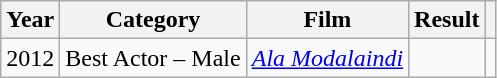<table class="wikitable sortable plainrowheaders">
<tr>
<th scope="col">Year</th>
<th scope="col">Category</th>
<th scope="col">Film</th>
<th scope="col">Result</th>
<th scope="col" class="unsortable"></th>
</tr>
<tr>
<td>2012</td>
<td>Best Actor – Male</td>
<td><em><a href='#'>Ala Modalaindi</a></em></td>
<td></td>
<td></td>
</tr>
</table>
